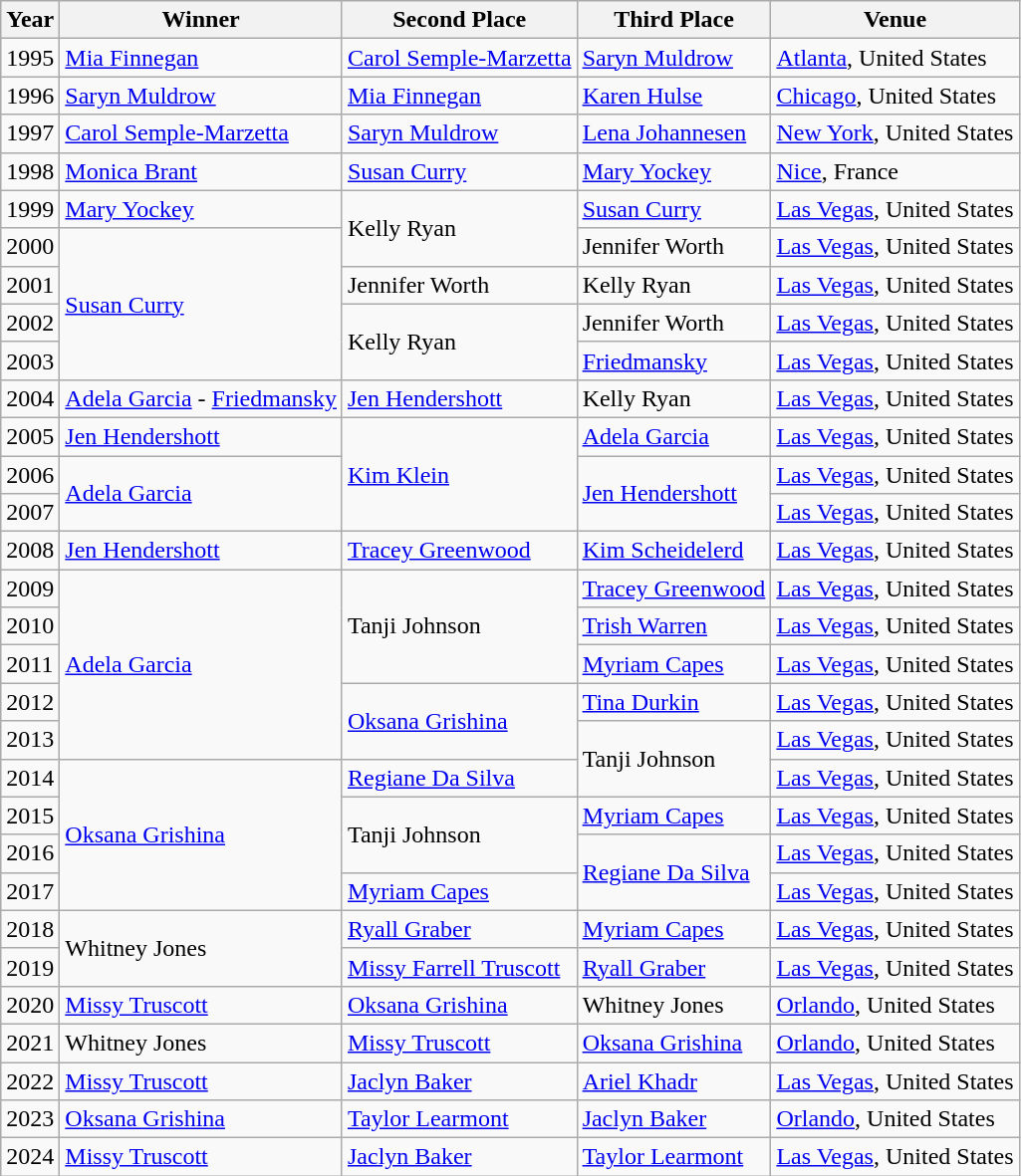<table class="wikitable">
<tr>
<th>Year</th>
<th>Winner</th>
<th>Second Place</th>
<th>Third Place</th>
<th>Venue</th>
</tr>
<tr>
<td>1995</td>
<td> <a href='#'>Mia Finnegan</a></td>
<td> <a href='#'>Carol Semple-Marzetta</a></td>
<td> <a href='#'>Saryn Muldrow</a></td>
<td> <a href='#'>Atlanta</a>, United States</td>
</tr>
<tr>
<td>1996</td>
<td> <a href='#'>Saryn Muldrow</a></td>
<td> <a href='#'>Mia Finnegan</a></td>
<td> <a href='#'>Karen Hulse</a></td>
<td> <a href='#'>Chicago</a>, United States</td>
</tr>
<tr>
<td>1997</td>
<td> <a href='#'>Carol Semple-Marzetta</a></td>
<td> <a href='#'>Saryn Muldrow</a></td>
<td> <a href='#'>Lena Johannesen</a></td>
<td> <a href='#'>New York</a>, United States</td>
</tr>
<tr>
<td>1998</td>
<td> <a href='#'>Monica Brant</a></td>
<td> <a href='#'>Susan Curry</a></td>
<td> <a href='#'>Mary Yockey</a></td>
<td> <a href='#'>Nice</a>, France</td>
</tr>
<tr>
<td>1999</td>
<td> <a href='#'>Mary Yockey</a></td>
<td rowspan="2"> Kelly Ryan</td>
<td> <a href='#'>Susan Curry</a></td>
<td> <a href='#'>Las Vegas</a>, United States</td>
</tr>
<tr>
<td>2000</td>
<td rowspan="4"> <a href='#'>Susan Curry</a></td>
<td> Jennifer Worth</td>
<td> <a href='#'>Las Vegas</a>, United States</td>
</tr>
<tr>
<td>2001</td>
<td> Jennifer Worth</td>
<td> Kelly Ryan</td>
<td> <a href='#'>Las Vegas</a>, United States</td>
</tr>
<tr>
<td>2002</td>
<td rowspan="2"> Kelly Ryan</td>
<td> Jennifer Worth</td>
<td> <a href='#'>Las Vegas</a>, United States</td>
</tr>
<tr>
<td>2003</td>
<td> <a href='#'>Friedmansky</a></td>
<td> <a href='#'>Las Vegas</a>, United States</td>
</tr>
<tr>
<td>2004</td>
<td> <a href='#'>Adela Garcia</a> -  <a href='#'>Friedmansky</a></td>
<td> <a href='#'>Jen Hendershott</a></td>
<td> Kelly Ryan</td>
<td> <a href='#'>Las Vegas</a>, United States</td>
</tr>
<tr>
<td>2005</td>
<td> <a href='#'>Jen Hendershott</a></td>
<td rowspan="3"> <a href='#'>Kim Klein</a></td>
<td> <a href='#'>Adela Garcia</a></td>
<td> <a href='#'>Las Vegas</a>, United States</td>
</tr>
<tr>
<td>2006</td>
<td rowspan="2"> <a href='#'>Adela Garcia</a></td>
<td rowspan="2"> <a href='#'>Jen Hendershott</a></td>
<td> <a href='#'>Las Vegas</a>, United States</td>
</tr>
<tr>
<td>2007</td>
<td> <a href='#'>Las Vegas</a>, United States</td>
</tr>
<tr>
<td>2008</td>
<td> <a href='#'>Jen Hendershott</a></td>
<td> <a href='#'>Tracey Greenwood</a></td>
<td> <a href='#'>Kim Scheidelerd</a></td>
<td> <a href='#'>Las Vegas</a>, United States</td>
</tr>
<tr>
<td>2009</td>
<td rowspan="5"> <a href='#'>Adela Garcia</a></td>
<td rowspan="3"> Tanji Johnson</td>
<td> <a href='#'>Tracey Greenwood</a></td>
<td> <a href='#'>Las Vegas</a>, United States</td>
</tr>
<tr>
<td>2010</td>
<td> <a href='#'>Trish Warren</a></td>
<td> <a href='#'>Las Vegas</a>, United States</td>
</tr>
<tr>
<td>2011</td>
<td> <a href='#'>Myriam Capes</a></td>
<td> <a href='#'>Las Vegas</a>, United States</td>
</tr>
<tr>
<td>2012</td>
<td rowspan="2"> <a href='#'>Oksana Grishina</a></td>
<td> <a href='#'>Tina Durkin</a></td>
<td> <a href='#'>Las Vegas</a>, United States</td>
</tr>
<tr>
<td>2013</td>
<td rowspan="2"> Tanji Johnson</td>
<td> <a href='#'>Las Vegas</a>, United States</td>
</tr>
<tr>
<td>2014</td>
<td rowspan="4"> <a href='#'>Oksana Grishina</a></td>
<td> <a href='#'>Regiane Da Silva</a></td>
<td> <a href='#'>Las Vegas</a>, United States</td>
</tr>
<tr>
<td>2015</td>
<td rowspan="2"> Tanji Johnson</td>
<td> <a href='#'>Myriam Capes</a></td>
<td> <a href='#'>Las Vegas</a>, United States</td>
</tr>
<tr>
<td>2016</td>
<td rowspan="2"> <a href='#'>Regiane Da Silva</a></td>
<td> <a href='#'>Las Vegas</a>, United States</td>
</tr>
<tr>
<td>2017</td>
<td> <a href='#'>Myriam Capes</a></td>
<td> <a href='#'>Las Vegas</a>, United States</td>
</tr>
<tr>
<td>2018</td>
<td rowspan="2"> Whitney Jones</td>
<td> <a href='#'>Ryall Graber</a></td>
<td> <a href='#'>Myriam Capes</a></td>
<td> <a href='#'>Las Vegas</a>, United States</td>
</tr>
<tr>
<td>2019</td>
<td> <a href='#'>Missy Farrell Truscott</a></td>
<td> <a href='#'>Ryall Graber</a></td>
<td> <a href='#'>Las Vegas</a>, United States</td>
</tr>
<tr>
<td>2020</td>
<td> <a href='#'>Missy Truscott</a></td>
<td> <a href='#'>Oksana Grishina</a></td>
<td> Whitney Jones</td>
<td> <a href='#'>Orlando</a>, United States</td>
</tr>
<tr>
<td>2021</td>
<td> Whitney Jones</td>
<td> <a href='#'>Missy Truscott</a></td>
<td> <a href='#'>Oksana Grishina</a></td>
<td> <a href='#'>Orlando</a>, United States</td>
</tr>
<tr>
<td>2022</td>
<td> <a href='#'>Missy Truscott</a></td>
<td> <a href='#'>Jaclyn Baker</a></td>
<td> <a href='#'>Ariel Khadr</a></td>
<td> <a href='#'>Las Vegas</a>, United States</td>
</tr>
<tr>
<td>2023</td>
<td> <a href='#'>Oksana Grishina</a></td>
<td> <a href='#'>Taylor Learmont</a></td>
<td> <a href='#'>Jaclyn Baker</a></td>
<td rowspan="1"> <a href='#'>Orlando</a>, United States</td>
</tr>
<tr>
<td>2024</td>
<td> <a href='#'>Missy Truscott</a></td>
<td> <a href='#'>Jaclyn Baker</a></td>
<td> <a href='#'>Taylor Learmont</a></td>
<td> <a href='#'>Las Vegas</a>, United States</td>
</tr>
</table>
